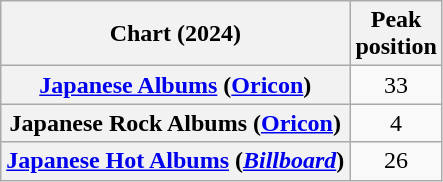<table class="wikitable sortable plainrowheaders" style="text-align:center">
<tr>
<th scope="col">Chart (2024)</th>
<th scope="col">Peak<br>position</th>
</tr>
<tr>
<th scope="row"><a href='#'>Japanese Albums</a> (<a href='#'>Oricon</a>)</th>
<td>33</td>
</tr>
<tr>
<th scope="row">Japanese Rock Albums (<a href='#'>Oricon</a>)</th>
<td>4</td>
</tr>
<tr>
<th scope="row"><a href='#'>Japanese Hot Albums</a> (<em><a href='#'>Billboard</a></em>)</th>
<td>26</td>
</tr>
</table>
